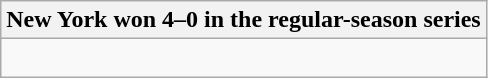<table class="wikitable collapsible collapsed">
<tr>
<th>New York won 4–0 in the regular-season series</th>
</tr>
<tr>
<td><br>


</td>
</tr>
</table>
